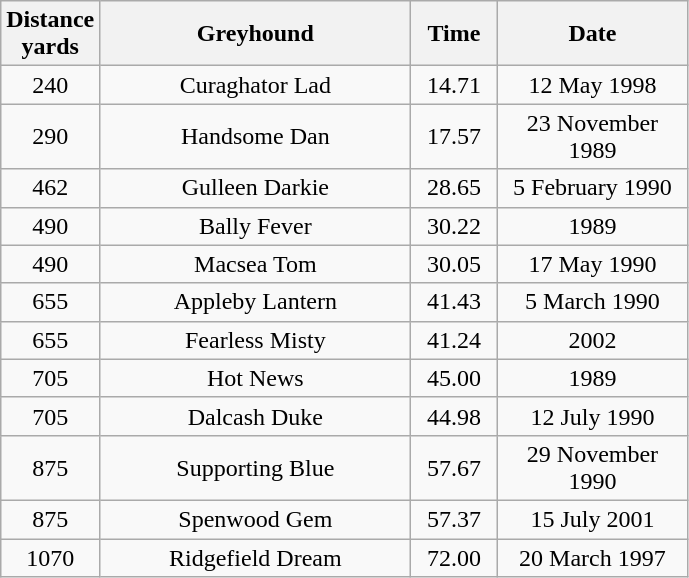<table class="wikitable" style="font-size: 100%">
<tr>
<th width=50>Distance <br>yards</th>
<th width=200>Greyhound</th>
<th width=50>Time</th>
<th width=120>Date</th>
</tr>
<tr align=center>
<td>240</td>
<td>Curaghator Lad</td>
<td>14.71</td>
<td>12 May 1998</td>
</tr>
<tr align=center>
<td>290</td>
<td>Handsome Dan</td>
<td>17.57</td>
<td>23 November 1989</td>
</tr>
<tr align=center>
<td>462</td>
<td>Gulleen Darkie</td>
<td>28.65</td>
<td>5 February 1990</td>
</tr>
<tr align=center>
<td>490</td>
<td>Bally Fever</td>
<td>30.22</td>
<td>1989</td>
</tr>
<tr align=center>
<td>490</td>
<td>Macsea Tom</td>
<td>30.05</td>
<td>17 May 1990</td>
</tr>
<tr align=center>
<td>655</td>
<td>Appleby Lantern</td>
<td>41.43</td>
<td>5 March 1990</td>
</tr>
<tr align=center>
<td>655</td>
<td>Fearless Misty</td>
<td>41.24</td>
<td>2002</td>
</tr>
<tr align=center>
<td>705</td>
<td>Hot News</td>
<td>45.00</td>
<td>1989</td>
</tr>
<tr align=center>
<td>705</td>
<td>Dalcash Duke</td>
<td>44.98</td>
<td>12 July 1990</td>
</tr>
<tr align=center>
<td>875</td>
<td>Supporting Blue</td>
<td>57.67</td>
<td>29 November 1990</td>
</tr>
<tr align=center>
<td>875</td>
<td>Spenwood Gem</td>
<td>57.37</td>
<td>15 July 2001</td>
</tr>
<tr align=center>
<td>1070</td>
<td>Ridgefield Dream</td>
<td>72.00</td>
<td>20 March 1997</td>
</tr>
</table>
